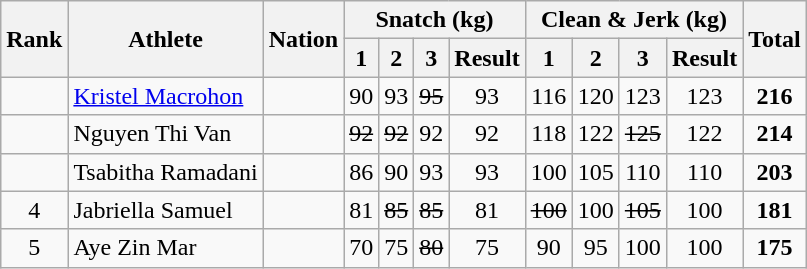<table class="wikitable sortable" style="text-align:center;">
<tr>
<th rowspan="2">Rank</th>
<th rowspan="2">Athlete</th>
<th rowspan="2">Nation</th>
<th colspan="4">Snatch (kg)</th>
<th colspan="4">Clean & Jerk (kg)</th>
<th rowspan="2">Total</th>
</tr>
<tr>
<th>1</th>
<th>2</th>
<th>3</th>
<th>Result</th>
<th>1</th>
<th>2</th>
<th>3</th>
<th>Result</th>
</tr>
<tr>
<td></td>
<td align="left"><a href='#'>Kristel Macrohon</a></td>
<td align="left"></td>
<td>90</td>
<td>93</td>
<td><s>95</s></td>
<td>93</td>
<td>116</td>
<td>120</td>
<td>123</td>
<td>123</td>
<td><strong>216</strong></td>
</tr>
<tr>
<td></td>
<td align="left">Nguyen Thi Van</td>
<td align="left"></td>
<td><s>92</s></td>
<td><s>92</s></td>
<td>92</td>
<td>92</td>
<td>118</td>
<td>122</td>
<td><s>125</s></td>
<td>122</td>
<td><strong>214</strong></td>
</tr>
<tr>
<td></td>
<td align="left">Tsabitha Ramadani</td>
<td align="left"></td>
<td>86</td>
<td>90</td>
<td>93</td>
<td>93</td>
<td>100</td>
<td>105</td>
<td>110</td>
<td>110</td>
<td><strong>203</strong></td>
</tr>
<tr>
<td>4</td>
<td align="left">Jabriella Samuel</td>
<td align="left"></td>
<td>81</td>
<td><s>85</s></td>
<td><s>85</s></td>
<td>81</td>
<td><s>100</s></td>
<td>100</td>
<td><s>105</s></td>
<td>100</td>
<td><strong>181</strong></td>
</tr>
<tr>
<td>5</td>
<td align="left">Aye Zin Mar</td>
<td align="left"></td>
<td>70</td>
<td>75</td>
<td><s>80</s></td>
<td>75</td>
<td>90</td>
<td>95</td>
<td>100</td>
<td>100</td>
<td><strong>175</strong></td>
</tr>
</table>
